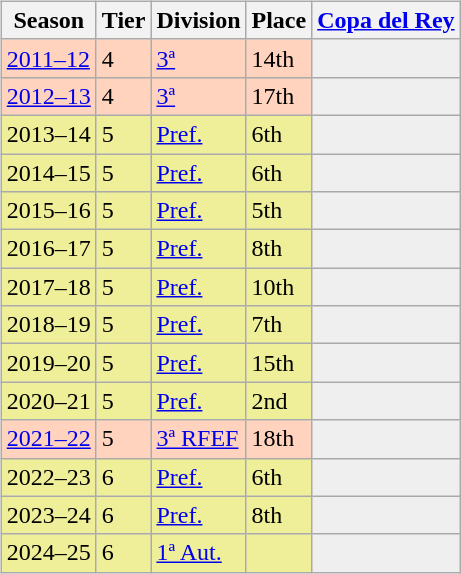<table>
<tr>
<td valign="top" width=0%><br><table class="wikitable">
<tr style="background:#f0f6fa;">
<th>Season</th>
<th>Tier</th>
<th>Division</th>
<th>Place</th>
<th><a href='#'>Copa del Rey</a></th>
</tr>
<tr>
<td style="background:#FFD3BD;"><a href='#'>2011–12</a></td>
<td style="background:#FFD3BD;">4</td>
<td style="background:#FFD3BD;"><a href='#'>3ª</a></td>
<td style="background:#FFD3BD;">14th</td>
<td style="background:#efefef;"></td>
</tr>
<tr>
<td style="background:#FFD3BD;"><a href='#'>2012–13</a></td>
<td style="background:#FFD3BD;">4</td>
<td style="background:#FFD3BD;"><a href='#'>3ª</a></td>
<td style="background:#FFD3BD;">17th</td>
<td style="background:#efefef;"></td>
</tr>
<tr>
<td style="background:#EFEF99;">2013–14</td>
<td style="background:#EFEF99;">5</td>
<td style="background:#EFEF99;"><a href='#'>Pref.</a></td>
<td style="background:#EFEF99;">6th</td>
<th style="background:#efefef;"></th>
</tr>
<tr>
<td style="background:#EFEF99;">2014–15</td>
<td style="background:#EFEF99;">5</td>
<td style="background:#EFEF99;"><a href='#'>Pref.</a></td>
<td style="background:#EFEF99;">6th</td>
<th style="background:#efefef;"></th>
</tr>
<tr>
<td style="background:#EFEF99;">2015–16</td>
<td style="background:#EFEF99;">5</td>
<td style="background:#EFEF99;"><a href='#'>Pref.</a></td>
<td style="background:#EFEF99;">5th</td>
<th style="background:#efefef;"></th>
</tr>
<tr>
<td style="background:#EFEF99;">2016–17</td>
<td style="background:#EFEF99;">5</td>
<td style="background:#EFEF99;"><a href='#'>Pref.</a></td>
<td style="background:#EFEF99;">8th</td>
<th style="background:#efefef;"></th>
</tr>
<tr>
<td style="background:#EFEF99;">2017–18</td>
<td style="background:#EFEF99;">5</td>
<td style="background:#EFEF99;"><a href='#'>Pref.</a></td>
<td style="background:#EFEF99;">10th</td>
<th style="background:#efefef;"></th>
</tr>
<tr>
<td style="background:#EFEF99;">2018–19</td>
<td style="background:#EFEF99;">5</td>
<td style="background:#EFEF99;"><a href='#'>Pref.</a></td>
<td style="background:#EFEF99;">7th</td>
<th style="background:#efefef;"></th>
</tr>
<tr>
<td style="background:#EFEF99;">2019–20</td>
<td style="background:#EFEF99;">5</td>
<td style="background:#EFEF99;"><a href='#'>Pref.</a></td>
<td style="background:#EFEF99;">15th</td>
<th style="background:#efefef;"></th>
</tr>
<tr>
<td style="background:#EFEF99;">2020–21</td>
<td style="background:#EFEF99;">5</td>
<td style="background:#EFEF99;"><a href='#'>Pref.</a></td>
<td style="background:#EFEF99;">2nd</td>
<th style="background:#efefef;"></th>
</tr>
<tr>
<td style="background:#FFD3BD;"><a href='#'>2021–22</a></td>
<td style="background:#FFD3BD;">5</td>
<td style="background:#FFD3BD;"><a href='#'>3ª RFEF</a></td>
<td style="background:#FFD3BD;">18th</td>
<th style="background:#efefef;"></th>
</tr>
<tr>
<td style="background:#EFEF99;">2022–23</td>
<td style="background:#EFEF99;">6</td>
<td style="background:#EFEF99;"><a href='#'>Pref.</a></td>
<td style="background:#EFEF99;">6th</td>
<th style="background:#efefef;"></th>
</tr>
<tr>
<td style="background:#EFEF99;">2023–24</td>
<td style="background:#EFEF99;">6</td>
<td style="background:#EFEF99;"><a href='#'>Pref.</a></td>
<td style="background:#EFEF99;">8th</td>
<th style="background:#efefef;"></th>
</tr>
<tr>
<td style="background:#EFEF99;">2024–25</td>
<td style="background:#EFEF99;">6</td>
<td style="background:#EFEF99;"><a href='#'>1ª Aut.</a></td>
<td style="background:#EFEF99;"></td>
<th style="background:#efefef;"></th>
</tr>
</table>
</td>
</tr>
</table>
